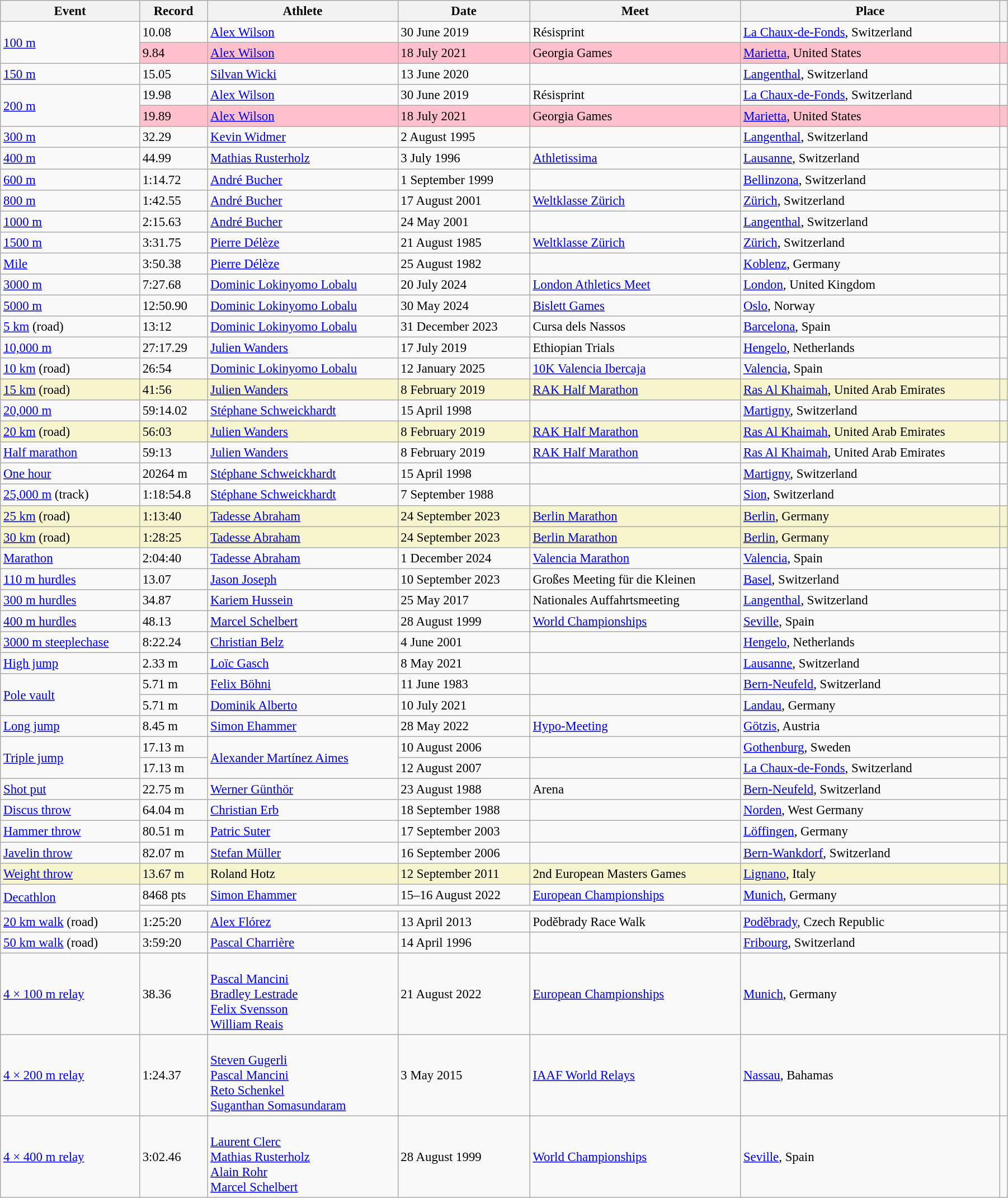<table class="wikitable" style="font-size:95%; width: 95%;">
<tr>
<th>Event</th>
<th>Record</th>
<th>Athlete</th>
<th>Date</th>
<th>Meet</th>
<th>Place</th>
<th></th>
</tr>
<tr>
<td rowspan=2><a href='#'>100 m</a></td>
<td>10.08 </td>
<td><a href='#'>Alex Wilson</a></td>
<td>30 June 2019</td>
<td>Résisprint</td>
<td><a href='#'>La Chaux-de-Fonds</a>, Switzerland</td>
<td></td>
</tr>
<tr style="background:pink">
<td>9.84 </td>
<td><a href='#'>Alex Wilson</a></td>
<td>18 July 2021</td>
<td>Georgia Games</td>
<td><a href='#'>Marietta</a>, United States</td>
<td></td>
</tr>
<tr>
<td><a href='#'>150 m</a></td>
<td>15.05 </td>
<td><a href='#'>Silvan Wicki</a></td>
<td>13 June 2020</td>
<td></td>
<td><a href='#'>Langenthal</a>, Switzerland</td>
<td></td>
</tr>
<tr>
<td rowspan=2><a href='#'>200 m</a></td>
<td>19.98 </td>
<td><a href='#'>Alex Wilson</a></td>
<td>30 June 2019</td>
<td>Résisprint</td>
<td><a href='#'>La Chaux-de-Fonds</a>, Switzerland</td>
<td></td>
</tr>
<tr style="background:pink">
<td>19.89 </td>
<td><a href='#'>Alex Wilson</a></td>
<td>18 July 2021</td>
<td>Georgia Games</td>
<td><a href='#'>Marietta</a>, United States</td>
<td></td>
</tr>
<tr>
<td><a href='#'>300 m</a></td>
<td>32.29</td>
<td><a href='#'>Kevin Widmer</a></td>
<td>2 August 1995</td>
<td></td>
<td><a href='#'>Langenthal</a>, Switzerland</td>
<td></td>
</tr>
<tr>
<td><a href='#'>400 m</a></td>
<td>44.99</td>
<td><a href='#'>Mathias Rusterholz</a></td>
<td>3 July 1996</td>
<td><a href='#'>Athletissima</a></td>
<td><a href='#'>Lausanne</a>, Switzerland</td>
<td></td>
</tr>
<tr>
<td><a href='#'>600 m</a></td>
<td>1:14.72</td>
<td><a href='#'>André Bucher</a></td>
<td>1 September 1999</td>
<td></td>
<td><a href='#'>Bellinzona</a>, Switzerland</td>
<td></td>
</tr>
<tr>
<td><a href='#'>800 m</a></td>
<td>1:42.55</td>
<td><a href='#'>André Bucher</a></td>
<td>17 August 2001</td>
<td><a href='#'>Weltklasse Zürich</a></td>
<td><a href='#'>Zürich</a>, Switzerland</td>
<td></td>
</tr>
<tr>
<td><a href='#'>1000 m</a></td>
<td>2:15.63</td>
<td><a href='#'>André Bucher</a></td>
<td>24 May 2001</td>
<td></td>
<td><a href='#'>Langenthal</a>, Switzerland</td>
<td></td>
</tr>
<tr>
<td><a href='#'>1500 m</a></td>
<td>3:31.75</td>
<td><a href='#'>Pierre Délèze</a></td>
<td>21 August 1985</td>
<td><a href='#'>Weltklasse Zürich</a></td>
<td><a href='#'>Zürich</a>, Switzerland</td>
<td></td>
</tr>
<tr>
<td><a href='#'>Mile</a></td>
<td>3:50.38</td>
<td><a href='#'>Pierre Délèze</a></td>
<td>25 August 1982</td>
<td></td>
<td><a href='#'>Koblenz</a>, Germany</td>
<td></td>
</tr>
<tr>
<td><a href='#'>3000 m</a></td>
<td>7:27.68</td>
<td><a href='#'>Dominic Lokinyomo Lobalu</a></td>
<td>20 July 2024</td>
<td><a href='#'>London Athletics Meet</a></td>
<td><a href='#'>London</a>, United Kingdom</td>
<td></td>
</tr>
<tr>
<td><a href='#'>5000 m</a></td>
<td>12:50.90</td>
<td><a href='#'>Dominic Lokinyomo Lobalu</a></td>
<td>30 May 2024</td>
<td><a href='#'>Bislett Games</a></td>
<td><a href='#'>Oslo</a>, Norway</td>
<td></td>
</tr>
<tr>
<td><a href='#'>5 km</a> (road)</td>
<td>13:12</td>
<td><a href='#'>Dominic Lokinyomo Lobalu</a></td>
<td>31 December 2023</td>
<td>Cursa dels Nassos</td>
<td><a href='#'>Barcelona</a>, Spain</td>
<td></td>
</tr>
<tr>
<td><a href='#'>10,000 m</a></td>
<td>27:17.29</td>
<td><a href='#'>Julien Wanders</a></td>
<td>17 July 2019</td>
<td>Ethiopian Trials</td>
<td><a href='#'>Hengelo</a>, Netherlands</td>
<td></td>
</tr>
<tr>
<td><a href='#'>10 km</a> (road)</td>
<td>26:54</td>
<td><a href='#'>Dominic Lokinyomo Lobalu</a></td>
<td>12 January 2025</td>
<td><a href='#'>10K Valencia Ibercaja</a></td>
<td><a href='#'>Valencia</a>, Spain</td>
<td></td>
</tr>
<tr style="background:#f6F5CE;">
<td><a href='#'>15 km</a> (road)</td>
<td>41:56</td>
<td><a href='#'>Julien Wanders</a></td>
<td>8 February 2019</td>
<td><a href='#'>RAK Half Marathon</a></td>
<td><a href='#'>Ras Al Khaimah</a>, United Arab Emirates</td>
<td></td>
</tr>
<tr>
<td><a href='#'>20,000 m</a></td>
<td>59:14.02</td>
<td><a href='#'>Stéphane Schweickhardt</a></td>
<td>15 April 1998</td>
<td></td>
<td><a href='#'>Martigny</a>, Switzerland</td>
<td></td>
</tr>
<tr style="background:#f6F5CE;">
<td><a href='#'>20 km</a> (road)</td>
<td>56:03</td>
<td><a href='#'>Julien Wanders</a></td>
<td>8 February 2019</td>
<td><a href='#'>RAK Half Marathon</a></td>
<td><a href='#'>Ras Al Khaimah</a>, United Arab Emirates</td>
<td></td>
</tr>
<tr>
<td><a href='#'>Half marathon</a></td>
<td>59:13</td>
<td><a href='#'>Julien Wanders</a></td>
<td>8 February 2019</td>
<td><a href='#'>RAK Half Marathon</a></td>
<td><a href='#'>Ras Al Khaimah</a>, United Arab Emirates</td>
<td></td>
</tr>
<tr>
<td><a href='#'>One hour</a></td>
<td>20264 m</td>
<td><a href='#'>Stéphane Schweickhardt</a></td>
<td>15 April 1998</td>
<td></td>
<td><a href='#'>Martigny</a>, Switzerland</td>
<td></td>
</tr>
<tr>
<td><a href='#'>25,000 m</a> (track)</td>
<td>1:18:54.8</td>
<td><a href='#'>Stéphane Schweickhardt</a></td>
<td>7 September 1988</td>
<td></td>
<td><a href='#'>Sion</a>, Switzerland</td>
<td></td>
</tr>
<tr style="background:#f6F5CE;">
<td><a href='#'>25 km</a> (road)</td>
<td>1:13:40</td>
<td><a href='#'>Tadesse Abraham</a></td>
<td>24 September 2023</td>
<td><a href='#'>Berlin Marathon</a></td>
<td><a href='#'>Berlin</a>, Germany</td>
<td></td>
</tr>
<tr style="background:#f6F5CE;">
<td><a href='#'>30 km</a> (road)</td>
<td>1:28:25</td>
<td><a href='#'>Tadesse Abraham</a></td>
<td>24 September 2023</td>
<td><a href='#'>Berlin Marathon</a></td>
<td><a href='#'>Berlin</a>, Germany</td>
<td></td>
</tr>
<tr>
<td><a href='#'>Marathon</a></td>
<td>2:04:40</td>
<td><a href='#'>Tadesse Abraham</a></td>
<td>1 December 2024</td>
<td><a href='#'>Valencia Marathon</a></td>
<td><a href='#'>Valencia</a>, Spain</td>
<td></td>
</tr>
<tr>
<td><a href='#'>110 m hurdles</a></td>
<td>13.07 </td>
<td><a href='#'>Jason Joseph</a></td>
<td>10 September 2023</td>
<td>Großes Meeting für die Kleinen</td>
<td><a href='#'>Basel</a>, Switzerland</td>
<td></td>
</tr>
<tr>
<td><a href='#'>300 m hurdles</a></td>
<td>34.87</td>
<td><a href='#'>Kariem Hussein</a></td>
<td>25 May 2017</td>
<td>Nationales Auffahrtsmeeting</td>
<td><a href='#'>Langenthal</a>, Switzerland</td>
<td></td>
</tr>
<tr>
<td><a href='#'>400 m hurdles</a></td>
<td>48.13</td>
<td><a href='#'>Marcel Schelbert</a></td>
<td>28 August 1999</td>
<td><a href='#'>World Championships</a></td>
<td><a href='#'>Seville</a>, Spain</td>
<td></td>
</tr>
<tr>
<td><a href='#'>3000 m steeplechase</a></td>
<td>8:22.24</td>
<td><a href='#'>Christian Belz</a></td>
<td>4 June 2001</td>
<td></td>
<td><a href='#'>Hengelo</a>, Netherlands</td>
<td></td>
</tr>
<tr>
<td><a href='#'>High jump</a></td>
<td>2.33 m</td>
<td><a href='#'>Loïc Gasch</a></td>
<td>8 May 2021</td>
<td></td>
<td><a href='#'>Lausanne</a>, Switzerland</td>
<td></td>
</tr>
<tr>
<td rowspan=2><a href='#'>Pole vault</a></td>
<td>5.71 m</td>
<td><a href='#'>Felix Böhni</a></td>
<td>11 June 1983</td>
<td></td>
<td><a href='#'>Bern-Neufeld</a>, Switzerland</td>
<td></td>
</tr>
<tr>
<td>5.71 m</td>
<td><a href='#'>Dominik Alberto</a></td>
<td>10 July 2021</td>
<td></td>
<td><a href='#'>Landau</a>, Germany</td>
<td></td>
</tr>
<tr>
<td><a href='#'>Long jump</a></td>
<td>8.45 m  </td>
<td><a href='#'>Simon Ehammer</a></td>
<td>28 May 2022</td>
<td><a href='#'>Hypo-Meeting</a></td>
<td><a href='#'>Götzis</a>, Austria</td>
<td></td>
</tr>
<tr>
<td rowspan=2><a href='#'>Triple jump</a></td>
<td>17.13 m </td>
<td rowspan=2><a href='#'>Alexander Martínez Aimes</a></td>
<td>10 August 2006</td>
<td></td>
<td><a href='#'>Gothenburg</a>, Sweden</td>
<td></td>
</tr>
<tr>
<td>17.13 m </td>
<td>12 August 2007</td>
<td></td>
<td><a href='#'>La Chaux-de-Fonds</a>, Switzerland</td>
<td></td>
</tr>
<tr>
<td><a href='#'>Shot put</a></td>
<td>22.75 m</td>
<td><a href='#'>Werner Günthör</a></td>
<td>23 August 1988</td>
<td>Arena</td>
<td><a href='#'>Bern-Neufeld</a>, Switzerland</td>
<td></td>
</tr>
<tr>
<td><a href='#'>Discus throw</a></td>
<td>64.04 m</td>
<td><a href='#'>Christian Erb</a></td>
<td>18 September 1988</td>
<td></td>
<td><a href='#'>Norden</a>, West Germany</td>
<td></td>
</tr>
<tr>
<td><a href='#'>Hammer throw</a></td>
<td>80.51 m</td>
<td><a href='#'>Patric Suter</a></td>
<td>17 September 2003</td>
<td></td>
<td><a href='#'>Löffingen</a>, Germany</td>
<td></td>
</tr>
<tr>
<td><a href='#'>Javelin throw</a></td>
<td>82.07 m</td>
<td><a href='#'>Stefan Müller</a></td>
<td>16 September 2006</td>
<td></td>
<td><a href='#'>Bern-Wankdorf</a>, Switzerland</td>
<td></td>
</tr>
<tr style="background:#f6F5CE;">
<td><a href='#'>Weight throw</a></td>
<td>13.67 m</td>
<td>Roland Hotz</td>
<td>12 September 2011</td>
<td>2nd European Masters Games</td>
<td><a href='#'>Lignano</a>, Italy</td>
<td></td>
</tr>
<tr>
<td rowspan=2><a href='#'>Decathlon</a></td>
<td>8468 pts</td>
<td><a href='#'>Simon Ehammer</a></td>
<td>15–16 August 2022</td>
<td><a href='#'>European Championships</a></td>
<td><a href='#'>Munich</a>, Germany</td>
<td></td>
</tr>
<tr>
<td colspan=5></td>
<td></td>
</tr>
<tr>
<td><a href='#'>20 km walk</a> (road)</td>
<td>1:25:20</td>
<td><a href='#'>Alex Flórez</a></td>
<td>13 April 2013</td>
<td>Poděbrady Race Walk</td>
<td><a href='#'>Poděbrady</a>, Czech Republic</td>
<td></td>
</tr>
<tr>
<td><a href='#'>50 km walk</a> (road)</td>
<td>3:59:20</td>
<td><a href='#'>Pascal Charrière</a></td>
<td>14 April 1996</td>
<td></td>
<td><a href='#'>Fribourg</a>, Switzerland</td>
<td></td>
</tr>
<tr>
<td><a href='#'>4 × 100 m relay</a></td>
<td>38.36</td>
<td><br><a href='#'>Pascal Mancini</a><br><a href='#'>Bradley Lestrade</a><br><a href='#'>Felix Svensson</a><br><a href='#'>William Reais</a></td>
<td>21 August 2022</td>
<td><a href='#'>European Championships</a></td>
<td><a href='#'>Munich</a>, Germany</td>
<td></td>
</tr>
<tr>
<td><a href='#'>4 × 200 m relay</a></td>
<td>1:24.37</td>
<td><br><a href='#'>Steven Gugerli</a><br><a href='#'>Pascal Mancini</a><br><a href='#'>Reto Schenkel</a><br><a href='#'>Suganthan Somasundaram</a></td>
<td>3 May 2015</td>
<td><a href='#'>IAAF World Relays</a></td>
<td><a href='#'>Nassau</a>, Bahamas</td>
<td></td>
</tr>
<tr>
<td><a href='#'>4 × 400 m relay</a></td>
<td>3:02.46</td>
<td><br><a href='#'>Laurent Clerc</a><br><a href='#'>Mathias Rusterholz</a><br><a href='#'>Alain Rohr</a><br><a href='#'>Marcel Schelbert</a></td>
<td>28 August 1999</td>
<td><a href='#'>World Championships</a></td>
<td><a href='#'>Seville</a>, Spain</td>
<td></td>
</tr>
</table>
